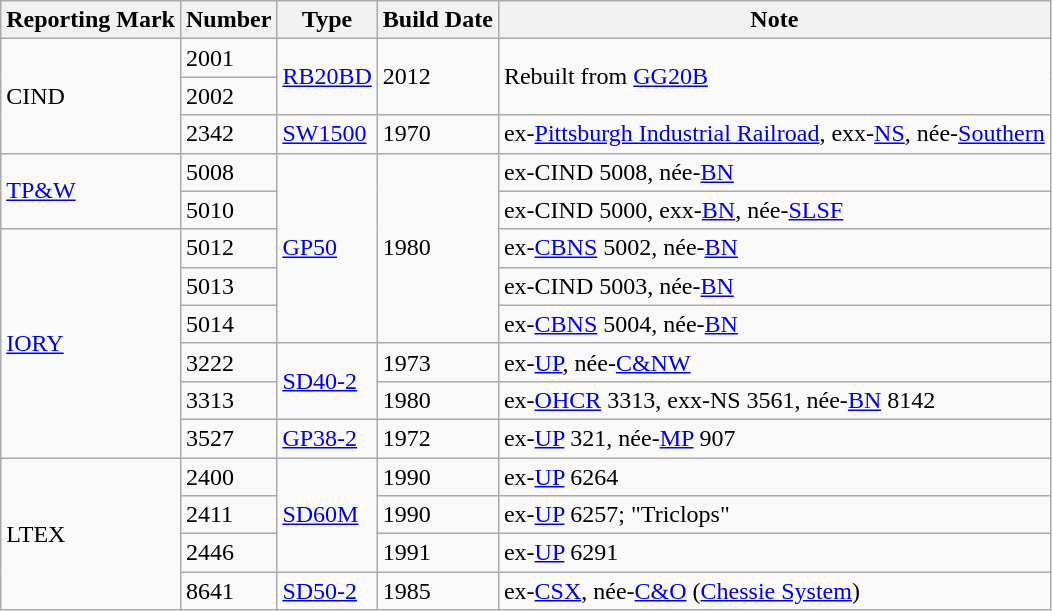<table class="wikitable">
<tr>
<th>Reporting Mark</th>
<th>Number</th>
<th>Type</th>
<th>Build Date</th>
<th>Note</th>
</tr>
<tr>
<td rowspan="3">CIND</td>
<td>2001</td>
<td rowspan="2"><a href='#'>RB20BD</a></td>
<td rowspan="2">2012</td>
<td rowspan="2">Rebuilt from <a href='#'>GG20B</a></td>
</tr>
<tr>
<td>2002</td>
</tr>
<tr>
<td>2342</td>
<td><a href='#'>SW1500</a></td>
<td>1970</td>
<td>ex-<a href='#'>Pittsburgh Industrial Railroad</a>, exx-<a href='#'>NS</a>, née-<a href='#'>Southern</a></td>
</tr>
<tr>
<td rowspan="2"><a href='#'>TP&W</a></td>
<td>5008</td>
<td rowspan="5"><a href='#'>GP50</a></td>
<td rowspan="5">1980</td>
<td>ex-CIND 5008, née-<a href='#'>BN</a></td>
</tr>
<tr>
<td>5010</td>
<td>ex-CIND 5000, exx-<a href='#'>BN</a>, née-<a href='#'>SLSF</a></td>
</tr>
<tr>
<td rowspan="6"><a href='#'>IORY</a></td>
<td>5012</td>
<td>ex-<a href='#'>CBNS</a> 5002, née-<a href='#'>BN</a></td>
</tr>
<tr>
<td>5013</td>
<td>ex-CIND 5003, née-<a href='#'>BN</a></td>
</tr>
<tr>
<td>5014</td>
<td>ex-<a href='#'>CBNS</a> 5004, née-<a href='#'>BN</a></td>
</tr>
<tr>
<td>3222</td>
<td rowspan="2"><a href='#'>SD40-2</a></td>
<td>1973</td>
<td>ex-<a href='#'>UP</a>, née-<a href='#'>C&NW</a></td>
</tr>
<tr>
<td>3313</td>
<td>1980</td>
<td>ex-<a href='#'>OHCR</a> 3313, exx-NS 3561, née-<a href='#'>BN</a> 8142</td>
</tr>
<tr>
<td>3527</td>
<td><a href='#'>GP38-2</a></td>
<td>1972</td>
<td>ex-<a href='#'>UP</a> 321, née-<a href='#'>MP</a> 907</td>
</tr>
<tr>
<td rowspan="4">LTEX</td>
<td>2400</td>
<td rowspan="3"><a href='#'>SD60M</a></td>
<td>1990</td>
<td>ex-<a href='#'>UP</a> 6264</td>
</tr>
<tr>
<td>2411</td>
<td>1990</td>
<td>ex-<a href='#'>UP</a> 6257; "Triclops"</td>
</tr>
<tr>
<td>2446</td>
<td>1991</td>
<td>ex-<a href='#'>UP</a> 6291</td>
</tr>
<tr>
<td>8641</td>
<td><a href='#'>SD50-2</a></td>
<td>1985</td>
<td>ex-<a href='#'>CSX</a>, née-<a href='#'>C&O</a> (<a href='#'>Chessie System</a>)</td>
</tr>
</table>
